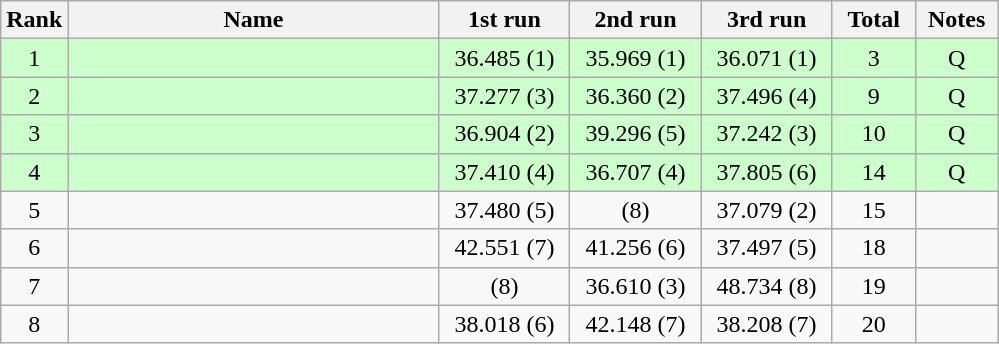<table class="sortable wikitable" style="text-align:center;">
<tr>
<th>Rank</th>
<th style="width:15em">Name</th>
<th style="width:5em">1st run</th>
<th style="width:5em">2nd run</th>
<th style="width:5em">3rd run</th>
<th style="width:3em">Total</th>
<th style="width:3em">Notes</th>
</tr>
<tr bgcolor=ccffcc>
<td>1</td>
<td align=left></td>
<td>36.485 (1)</td>
<td>35.969 (1)</td>
<td>36.071 (1)</td>
<td>3</td>
<td>Q</td>
</tr>
<tr bgcolor=ccffcc>
<td>2</td>
<td align=left></td>
<td>37.277 (3)</td>
<td>36.360 (2)</td>
<td>37.496 (4)</td>
<td>9</td>
<td>Q</td>
</tr>
<tr bgcolor=ccffcc>
<td>3</td>
<td align=left></td>
<td>36.904 (2)</td>
<td>39.296 (5)</td>
<td>37.242 (3)</td>
<td>10</td>
<td>Q</td>
</tr>
<tr bgcolor=ccffcc>
<td>4</td>
<td align=left></td>
<td>37.410 (4)</td>
<td>36.707 (4)</td>
<td>37.805 (6)</td>
<td>14</td>
<td>Q</td>
</tr>
<tr>
<td>5</td>
<td align=left></td>
<td>37.480 (5)</td>
<td> (8)</td>
<td>37.079 (2)</td>
<td>15</td>
<td></td>
</tr>
<tr>
<td>6</td>
<td align=left></td>
<td>42.551 (7)</td>
<td>41.256 (6)</td>
<td>37.497 (5)</td>
<td>18</td>
<td></td>
</tr>
<tr>
<td>7</td>
<td align=left></td>
<td> (8)</td>
<td>36.610 (3)</td>
<td>48.734 (8)</td>
<td>19</td>
<td></td>
</tr>
<tr>
<td>8</td>
<td align=left></td>
<td>38.018 (6)</td>
<td>42.148 (7)</td>
<td>38.208 (7)</td>
<td>20</td>
<td></td>
</tr>
</table>
